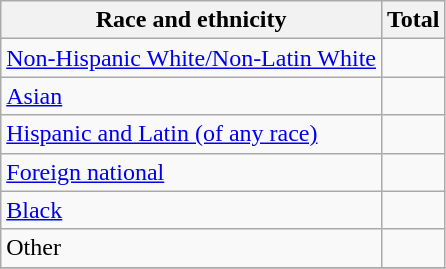<table class="wikitable floatright sortable collapsible"; text-align:right; font-size:80%;">
<tr>
<th>Race and ethnicity</th>
<th colspan="2" data-sort-type=number>Total</th>
</tr>
<tr>
<td><a href='#'>Non-Hispanic White/Non-Latin White</a></td>
<td align=right></td>
</tr>
<tr>
<td><a href='#'>Asian</a></td>
<td align=right></td>
</tr>
<tr>
<td><a href='#'>Hispanic and Latin (of any race)</a></td>
<td align=right></td>
</tr>
<tr>
<td><a href='#'>Foreign national</a></td>
<td align=right></td>
</tr>
<tr>
<td><a href='#'>Black</a></td>
<td align=right></td>
</tr>
<tr>
<td>Other</td>
<td align=right></td>
</tr>
<tr>
</tr>
</table>
